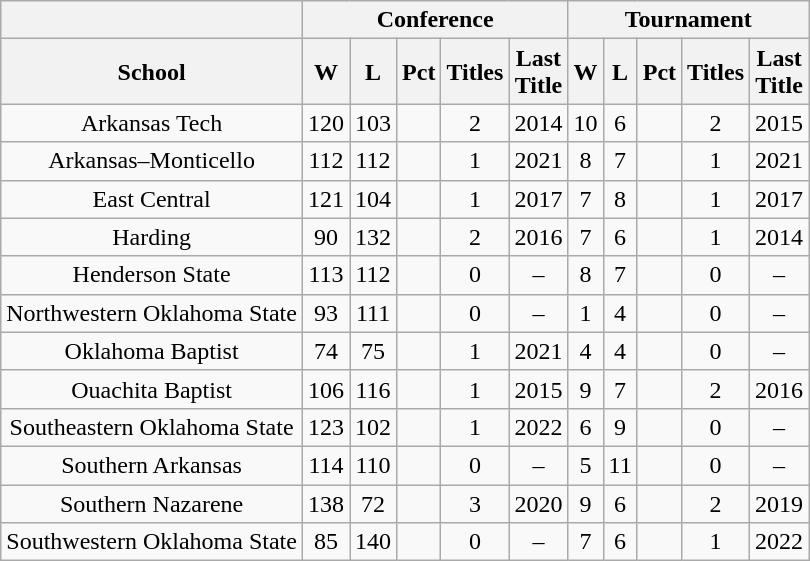<table class="wikitable sortable" style=text-align:center>
<tr>
<th></th>
<th colspan=5>Conference</th>
<th colspan=5>Tournament</th>
</tr>
<tr>
<th>School</th>
<th>W</th>
<th>L</th>
<th>Pct</th>
<th>Titles</th>
<th>Last<br>Title</th>
<th>W</th>
<th>L</th>
<th>Pct</th>
<th>Titles</th>
<th>Last<br>Title</th>
</tr>
<tr>
<td>Arkansas Tech</td>
<td>120</td>
<td>103</td>
<td></td>
<td>2</td>
<td>2014</td>
<td>10</td>
<td>6</td>
<td></td>
<td>2</td>
<td>2015</td>
</tr>
<tr>
<td>Arkansas–Monticello</td>
<td>112</td>
<td>112</td>
<td></td>
<td>1</td>
<td>2021</td>
<td>8</td>
<td>7</td>
<td></td>
<td>1</td>
<td>2021</td>
</tr>
<tr>
<td>East Central</td>
<td>121</td>
<td>104</td>
<td></td>
<td>1</td>
<td>2017</td>
<td>7</td>
<td>8</td>
<td></td>
<td>1</td>
<td>2017</td>
</tr>
<tr>
<td>Harding</td>
<td>90</td>
<td>132</td>
<td></td>
<td>2</td>
<td>2016</td>
<td>7</td>
<td>6</td>
<td></td>
<td>1</td>
<td>2014</td>
</tr>
<tr>
<td>Henderson State</td>
<td>113</td>
<td>112</td>
<td></td>
<td>0</td>
<td>–</td>
<td>8</td>
<td>7</td>
<td></td>
<td>0</td>
<td>–</td>
</tr>
<tr>
<td>Northwestern Oklahoma State</td>
<td>93</td>
<td>111</td>
<td></td>
<td>0</td>
<td>–</td>
<td>1</td>
<td>4</td>
<td></td>
<td>0</td>
<td>–</td>
</tr>
<tr>
<td>Oklahoma Baptist</td>
<td>74</td>
<td>75</td>
<td></td>
<td>1</td>
<td>2021</td>
<td>4</td>
<td>4</td>
<td></td>
<td>0</td>
<td>–</td>
</tr>
<tr>
<td>Ouachita Baptist</td>
<td>106</td>
<td>116</td>
<td></td>
<td>1</td>
<td>2015</td>
<td>9</td>
<td>7</td>
<td></td>
<td>2</td>
<td>2016</td>
</tr>
<tr>
<td>Southeastern Oklahoma State</td>
<td>123</td>
<td>102</td>
<td></td>
<td>1</td>
<td>2022</td>
<td>6</td>
<td>9</td>
<td></td>
<td>0</td>
<td>–</td>
</tr>
<tr>
<td>Southern Arkansas</td>
<td>114</td>
<td>110</td>
<td></td>
<td>0</td>
<td>–</td>
<td>5</td>
<td>11</td>
<td></td>
<td>0</td>
<td>–</td>
</tr>
<tr>
<td>Southern Nazarene</td>
<td>138</td>
<td>72</td>
<td></td>
<td>3</td>
<td>2020</td>
<td>9</td>
<td>6</td>
<td></td>
<td>2</td>
<td>2019</td>
</tr>
<tr>
<td>Southwestern Oklahoma State</td>
<td>85</td>
<td>140</td>
<td></td>
<td>0</td>
<td>–</td>
<td>7</td>
<td>6</td>
<td></td>
<td>1</td>
<td>2022</td>
</tr>
</table>
